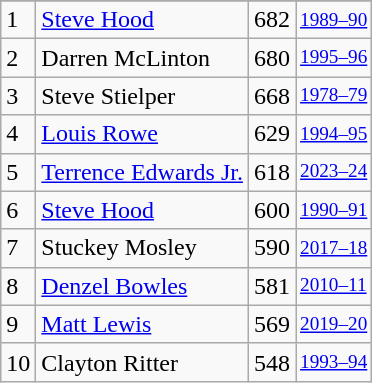<table class="wikitable">
<tr>
</tr>
<tr>
<td>1</td>
<td><a href='#'>Steve Hood</a></td>
<td>682</td>
<td style="font-size:80%;"><a href='#'>1989–90</a></td>
</tr>
<tr>
<td>2</td>
<td>Darren McLinton</td>
<td>680</td>
<td style="font-size:80%;"><a href='#'>1995–96</a></td>
</tr>
<tr>
<td>3</td>
<td>Steve Stielper</td>
<td>668</td>
<td style="font-size:80%;"><a href='#'>1978–79</a></td>
</tr>
<tr>
<td>4</td>
<td><a href='#'>Louis Rowe</a></td>
<td>629</td>
<td style="font-size:80%;"><a href='#'>1994–95</a></td>
</tr>
<tr>
<td>5</td>
<td><a href='#'>Terrence Edwards Jr.</a></td>
<td>618</td>
<td style="font-size:80%;"><a href='#'>2023–24</a></td>
</tr>
<tr>
<td>6</td>
<td><a href='#'>Steve Hood</a></td>
<td>600</td>
<td style="font-size:80%;"><a href='#'>1990–91</a></td>
</tr>
<tr>
<td>7</td>
<td>Stuckey Mosley</td>
<td>590</td>
<td style="font-size:80%;"><a href='#'>2017–18</a></td>
</tr>
<tr>
<td>8</td>
<td><a href='#'>Denzel Bowles</a></td>
<td>581</td>
<td style="font-size:80%;"><a href='#'>2010–11</a></td>
</tr>
<tr>
<td>9</td>
<td><a href='#'>Matt Lewis</a></td>
<td>569</td>
<td style="font-size:80%;"><a href='#'>2019–20</a></td>
</tr>
<tr>
<td>10</td>
<td>Clayton Ritter</td>
<td>548</td>
<td style="font-size:80%;"><a href='#'>1993–94</a></td>
</tr>
</table>
